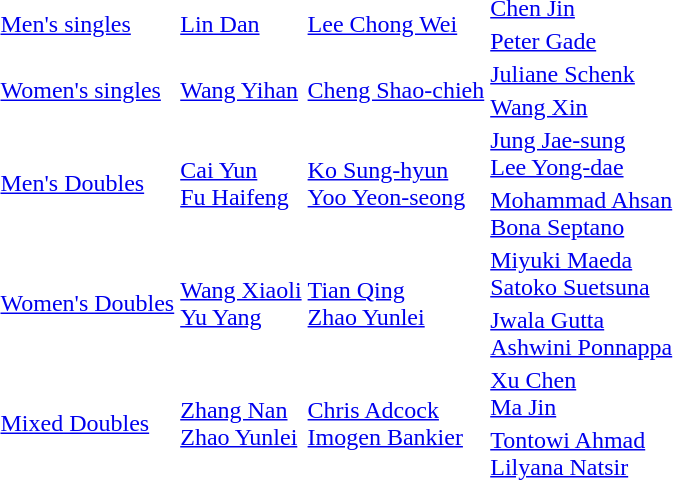<table>
<tr>
<td rowspan=2><a href='#'>Men's singles</a></td>
<td rowspan=2> <a href='#'>Lin Dan</a></td>
<td rowspan=2> <a href='#'>Lee Chong Wei</a></td>
<td> <a href='#'>Chen Jin</a></td>
</tr>
<tr>
<td> <a href='#'>Peter Gade</a></td>
</tr>
<tr>
<td rowspan=2><a href='#'>Women's singles</a></td>
<td rowspan=2> <a href='#'>Wang Yihan</a></td>
<td rowspan=2> <a href='#'>Cheng Shao-chieh</a></td>
<td> <a href='#'>Juliane Schenk</a></td>
</tr>
<tr>
<td> <a href='#'>Wang Xin</a></td>
</tr>
<tr>
<td rowspan=2><a href='#'>Men's Doubles</a></td>
<td rowspan=2> <a href='#'>Cai Yun</a> <br> <a href='#'>Fu Haifeng</a></td>
<td rowspan=2> <a href='#'>Ko Sung-hyun</a> <br> <a href='#'>Yoo Yeon-seong</a></td>
<td> <a href='#'>Jung Jae-sung</a> <br> <a href='#'>Lee Yong-dae</a></td>
</tr>
<tr>
<td> <a href='#'>Mohammad Ahsan</a> <br> <a href='#'>Bona Septano</a></td>
</tr>
<tr>
<td rowspan=2><a href='#'>Women's Doubles</a></td>
<td rowspan=2> <a href='#'>Wang Xiaoli</a> <br> <a href='#'>Yu Yang</a></td>
<td rowspan=2> <a href='#'>Tian Qing</a> <br> <a href='#'>Zhao Yunlei</a></td>
<td> <a href='#'>Miyuki Maeda</a> <br> <a href='#'>Satoko Suetsuna</a></td>
</tr>
<tr>
<td> <a href='#'>Jwala Gutta</a> <br> <a href='#'>Ashwini Ponnappa</a></td>
</tr>
<tr>
<td rowspan=2><a href='#'>Mixed Doubles</a></td>
<td rowspan=2> <a href='#'>Zhang Nan</a><br> <a href='#'>Zhao Yunlei</a></td>
<td rowspan=2> <a href='#'>Chris Adcock</a><br> <a href='#'>Imogen Bankier</a></td>
<td> <a href='#'>Xu Chen</a> <br> <a href='#'>Ma Jin</a></td>
</tr>
<tr>
<td> <a href='#'>Tontowi Ahmad</a> <br> <a href='#'>Lilyana Natsir</a></td>
</tr>
</table>
